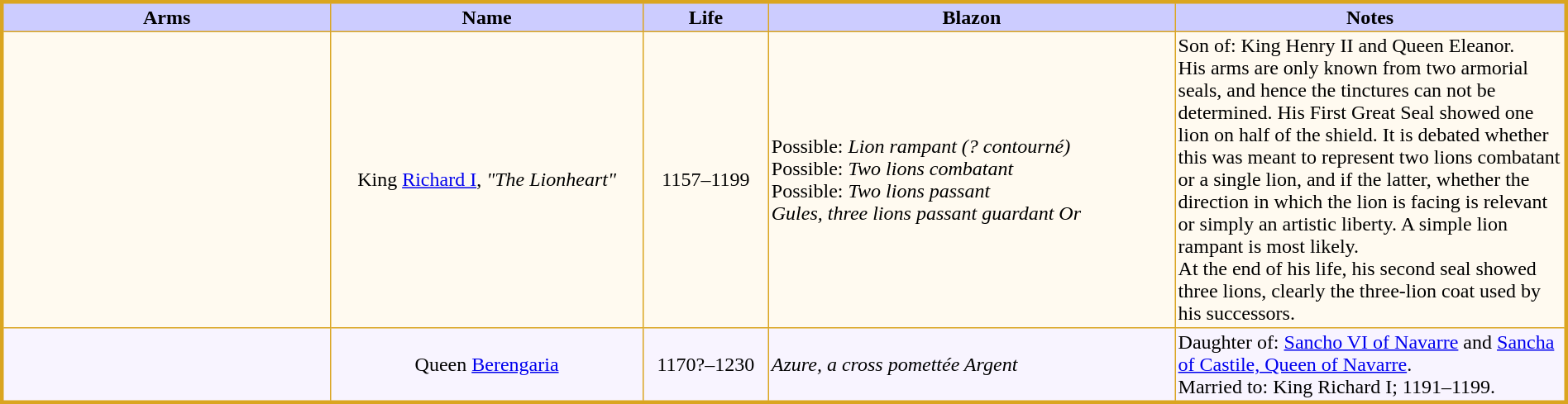<table width="100%" border="1" cellpadding="2" cellspacing="0" style="margin: 0.5em 0.3em 0.5em 0; background: #f9f9f9; border: 3px solid goldenrod; border-collapse: collapse;">
<tr>
<th width="21%" bgcolor = "#ccccff">Arms</th>
<th width="20%" bgcolor = "#ccccff">Name</th>
<th width="8%" bgcolor = "#ccccff">Life</th>
<th width="26%" bgcolor = "#ccccff">Blazon</th>
<th width="26%" bgcolor = "#ccccff">Notes</th>
</tr>
<tr bgcolor=fffaf0>
<td align="center"><br> <br> </td>
<td align="center">King <a href='#'>Richard I</a>, <em>"The Lionheart"</em></td>
<td align="center">1157–1199</td>
<td>Possible: <em>Lion rampant (? contourné)</em><br>Possible: <em>Two lions combatant</em><br>Possible: <em>Two lions passant</em><br><em>Gules, three lions passant guardant Or</em></td>
<td>Son of: King Henry II and Queen Eleanor.<br>His arms are only known from two armorial seals, and hence the tinctures can not be determined. His First Great Seal showed one lion on half of the shield. It is debated whether this was meant to represent two lions combatant or a single lion, and if the latter, whether the direction in which the lion is facing is relevant or simply an artistic liberty. A simple lion rampant is most likely.<br>At the end of his life, his second seal showed three lions, clearly the three-lion coat used by his successors.</td>
</tr>
<tr bgcolor=#f8f4ff>
<td align="center"></td>
<td align="center">Queen <a href='#'>Berengaria</a></td>
<td align="center">1170?–1230</td>
<td><em>Azure, a cross pomettée Argent</em></td>
<td>Daughter of: <a href='#'>Sancho VI of Navarre</a> and <a href='#'>Sancha of Castile, Queen of Navarre</a>.<br>Married to: King Richard I; 1191–1199.</td>
</tr>
</table>
